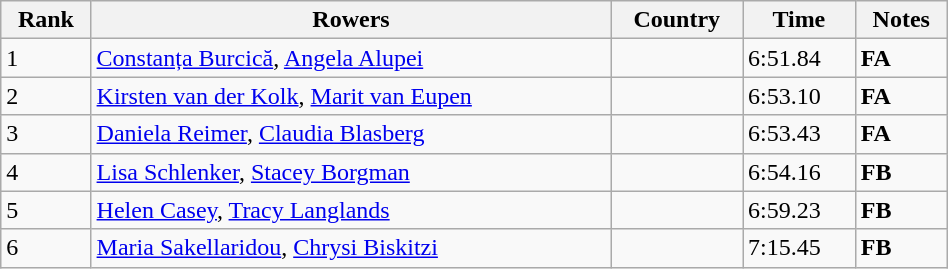<table class="wikitable" width=50%>
<tr>
<th>Rank</th>
<th>Rowers</th>
<th>Country</th>
<th>Time</th>
<th>Notes</th>
</tr>
<tr>
<td>1</td>
<td><a href='#'>Constanța Burcică</a>, <a href='#'>Angela Alupei</a></td>
<td></td>
<td>6:51.84</td>
<td><strong>FA</strong></td>
</tr>
<tr>
<td>2</td>
<td><a href='#'>Kirsten van der Kolk</a>, <a href='#'>Marit van Eupen</a></td>
<td></td>
<td>6:53.10</td>
<td><strong>FA</strong></td>
</tr>
<tr>
<td>3</td>
<td><a href='#'>Daniela Reimer</a>, <a href='#'>Claudia Blasberg</a></td>
<td></td>
<td>6:53.43</td>
<td><strong>FA</strong></td>
</tr>
<tr>
<td>4</td>
<td><a href='#'>Lisa Schlenker</a>, <a href='#'>Stacey Borgman</a></td>
<td></td>
<td>6:54.16</td>
<td><strong>FB</strong></td>
</tr>
<tr>
<td>5</td>
<td><a href='#'>Helen Casey</a>, <a href='#'>Tracy Langlands</a></td>
<td></td>
<td>6:59.23</td>
<td><strong>FB</strong></td>
</tr>
<tr>
<td>6</td>
<td><a href='#'>Maria Sakellaridou</a>, <a href='#'>Chrysi Biskitzi</a></td>
<td></td>
<td>7:15.45</td>
<td><strong>FB</strong></td>
</tr>
</table>
